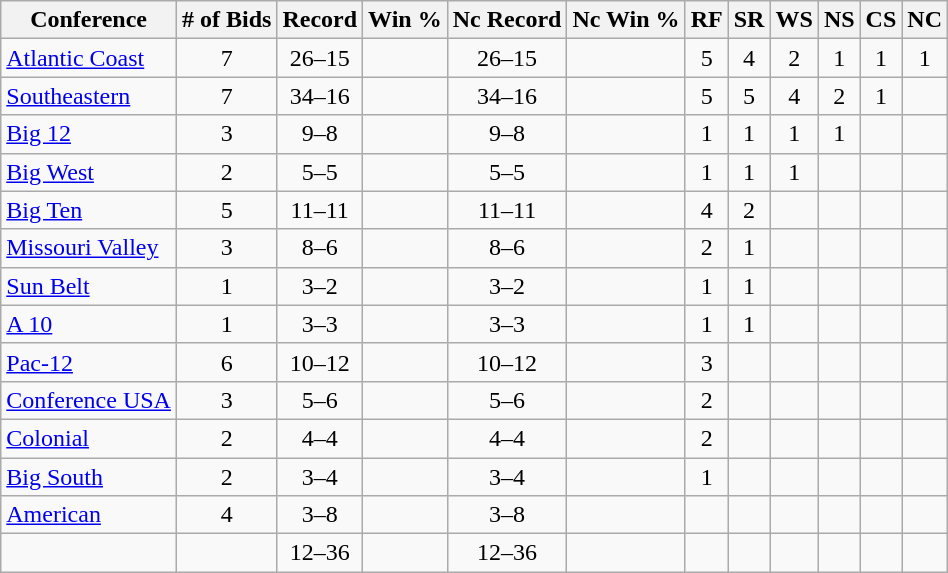<table class="wikitable sortable">
<tr>
<th>Conference</th>
<th># of Bids</th>
<th>Record</th>
<th>Win %</th>
<th scope="col">Nc Record</th>
<th scope="col">Nc Win %</th>
<th>RF</th>
<th>SR</th>
<th>WS</th>
<th>NS</th>
<th>CS</th>
<th>NC</th>
</tr>
<tr style="text-align:center;">
<td align="left"><a href='#'>Atlantic Coast</a></td>
<td>7</td>
<td>26–15</td>
<td></td>
<td>26–15</td>
<td></td>
<td>5</td>
<td>4</td>
<td>2</td>
<td>1</td>
<td>1</td>
<td>1</td>
</tr>
<tr style="text-align:center;">
<td align="left"><a href='#'>Southeastern</a></td>
<td>7</td>
<td>34–16</td>
<td></td>
<td>34–16</td>
<td></td>
<td>5</td>
<td>5</td>
<td>4</td>
<td>2</td>
<td>1</td>
<td></td>
</tr>
<tr style="text-align:center;">
<td align="left"><a href='#'>Big 12</a></td>
<td>3</td>
<td>9–8</td>
<td></td>
<td>9–8</td>
<td></td>
<td>1</td>
<td>1</td>
<td>1</td>
<td>1</td>
<td></td>
<td></td>
</tr>
<tr style="text-align:center;">
<td align="left"><a href='#'>Big West</a></td>
<td>2</td>
<td>5–5</td>
<td></td>
<td>5–5</td>
<td></td>
<td>1</td>
<td>1</td>
<td>1</td>
<td></td>
<td></td>
<td></td>
</tr>
<tr style="text-align:center;">
<td align="left"><a href='#'>Big Ten</a></td>
<td>5</td>
<td>11–11</td>
<td></td>
<td>11–11</td>
<td></td>
<td>4</td>
<td>2</td>
<td></td>
<td></td>
<td></td>
<td></td>
</tr>
<tr style="text-align:center;">
<td align="left"><a href='#'>Missouri Valley</a></td>
<td>3</td>
<td>8–6</td>
<td></td>
<td>8–6</td>
<td></td>
<td>2</td>
<td>1</td>
<td></td>
<td></td>
<td></td>
<td></td>
</tr>
<tr style="text-align:center;">
<td align="left"><a href='#'>Sun Belt</a></td>
<td>1</td>
<td>3–2</td>
<td></td>
<td>3–2</td>
<td></td>
<td>1</td>
<td>1</td>
<td></td>
<td></td>
<td></td>
<td></td>
</tr>
<tr style="text-align:center;">
<td align="left"><a href='#'>A 10</a></td>
<td>1</td>
<td>3–3</td>
<td></td>
<td>3–3</td>
<td></td>
<td>1</td>
<td>1</td>
<td></td>
<td></td>
<td></td>
<td></td>
</tr>
<tr style="text-align:center;">
<td align="left"><a href='#'>Pac-12</a></td>
<td>6</td>
<td>10–12</td>
<td></td>
<td>10–12</td>
<td></td>
<td>3</td>
<td></td>
<td></td>
<td></td>
<td></td>
<td></td>
</tr>
<tr style="text-align:center;">
<td align="left"><a href='#'>Conference USA</a></td>
<td>3</td>
<td>5–6</td>
<td></td>
<td>5–6</td>
<td></td>
<td>2</td>
<td></td>
<td></td>
<td></td>
<td></td>
<td></td>
</tr>
<tr style="text-align:center;">
<td align="left"><a href='#'>Colonial</a></td>
<td>2</td>
<td>4–4</td>
<td></td>
<td>4–4</td>
<td></td>
<td>2</td>
<td></td>
<td></td>
<td></td>
<td></td>
<td></td>
</tr>
<tr style="text-align:center;">
<td align="left"><a href='#'>Big South</a></td>
<td>2</td>
<td>3–4</td>
<td></td>
<td>3–4</td>
<td></td>
<td>1</td>
<td></td>
<td></td>
<td></td>
<td></td>
<td></td>
</tr>
<tr style="text-align:center;">
<td align="left"><a href='#'>American</a></td>
<td>4</td>
<td>3–8</td>
<td></td>
<td>3–8</td>
<td></td>
<td></td>
<td></td>
<td></td>
<td></td>
<td></td>
<td></td>
</tr>
<tr style="text-align:center;">
<td align="left"></td>
<td></td>
<td>12–36</td>
<td></td>
<td>12–36</td>
<td></td>
<td></td>
<td></td>
<td></td>
<td></td>
<td></td>
<td></td>
</tr>
</table>
